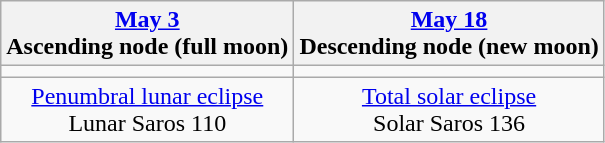<table class="wikitable">
<tr>
<th><a href='#'>May 3</a><br>Ascending node (full moon)</th>
<th><a href='#'>May 18</a><br>Descending node (new moon)</th>
</tr>
<tr>
<td></td>
<td></td>
</tr>
<tr align=center>
<td><a href='#'>Penumbral lunar eclipse</a><br>Lunar Saros 110</td>
<td><a href='#'>Total solar eclipse</a><br>Solar Saros 136</td>
</tr>
</table>
